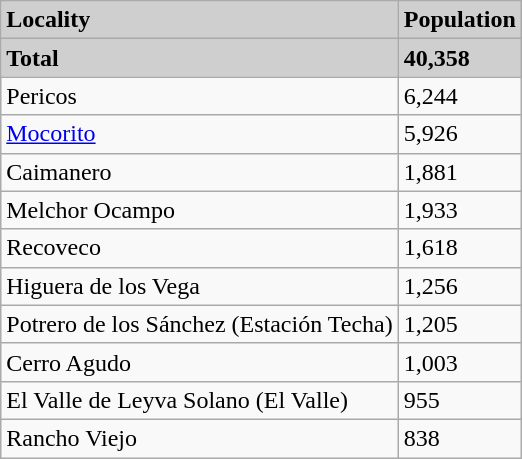<table class="wikitable">
<tr style="background:#CFCFCF;">
<td><strong>Locality</strong></td>
<td><strong>Population</strong></td>
</tr>
<tr style="background:#CFCFCF;">
<td><strong>Total </strong></td>
<td><strong>40,358</strong></td>
</tr>
<tr>
<td>Pericos</td>
<td>6,244</td>
</tr>
<tr>
<td><a href='#'>Mocorito</a></td>
<td>5,926</td>
</tr>
<tr>
<td>Caimanero</td>
<td>1,881</td>
</tr>
<tr>
<td>Melchor Ocampo</td>
<td>1,933</td>
</tr>
<tr>
<td>Recoveco</td>
<td>1,618</td>
</tr>
<tr>
<td>Higuera de los Vega</td>
<td>1,256</td>
</tr>
<tr>
<td>Potrero de los Sánchez (Estación Techa)</td>
<td>1,205</td>
</tr>
<tr>
<td>Cerro Agudo</td>
<td>1,003</td>
</tr>
<tr>
<td>El Valle de Leyva Solano (El Valle)</td>
<td>955</td>
</tr>
<tr>
<td>Rancho Viejo</td>
<td>838</td>
</tr>
</table>
